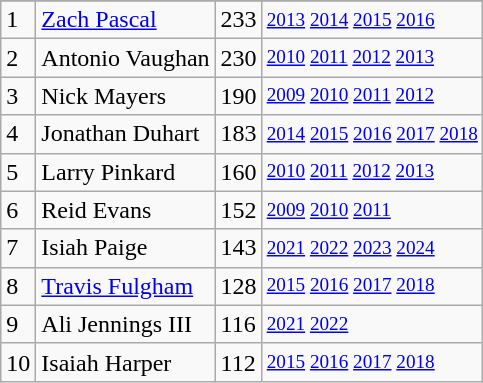<table class="wikitable">
<tr>
</tr>
<tr>
<td>1</td>
<td><a href='#'>Zach Pascal</a></td>
<td>233</td>
<td style="font-size:80%;"><a href='#'>2013</a> <a href='#'>2014</a> <a href='#'>2015</a> <a href='#'>2016</a></td>
</tr>
<tr>
<td>2</td>
<td>Antonio Vaughan</td>
<td>230</td>
<td style="font-size:80%;"><a href='#'>2010</a> <a href='#'>2011</a> <a href='#'>2012</a> <a href='#'>2013</a></td>
</tr>
<tr>
<td>3</td>
<td>Nick Mayers</td>
<td>190</td>
<td style="font-size:80%;"><a href='#'>2009</a> <a href='#'>2010</a> <a href='#'>2011</a> <a href='#'>2012</a></td>
</tr>
<tr>
<td>4</td>
<td>Jonathan Duhart</td>
<td>183</td>
<td style="font-size:80%;"><a href='#'>2014</a> <a href='#'>2015</a> <a href='#'>2016</a> <a href='#'>2017</a> <a href='#'>2018</a></td>
</tr>
<tr>
<td>5</td>
<td>Larry Pinkard</td>
<td>160</td>
<td style="font-size:80%;"><a href='#'>2010</a> <a href='#'>2011</a> <a href='#'>2012</a> <a href='#'>2013</a></td>
</tr>
<tr>
<td>6</td>
<td>Reid Evans</td>
<td>152</td>
<td style="font-size:80%;"><a href='#'>2009</a> <a href='#'>2010</a> <a href='#'>2011</a></td>
</tr>
<tr>
<td>7</td>
<td>Isiah Paige</td>
<td>143</td>
<td style="font-size:80%;"><a href='#'>2021</a> <a href='#'>2022</a> <a href='#'>2023</a> <a href='#'>2024</a></td>
</tr>
<tr>
<td>8</td>
<td><a href='#'>Travis Fulgham</a></td>
<td>128</td>
<td style="font-size:80%;"><a href='#'>2015</a> <a href='#'>2016</a> <a href='#'>2017</a> <a href='#'>2018</a></td>
</tr>
<tr>
<td>9</td>
<td>Ali Jennings III</td>
<td>116</td>
<td style="font-size:80%;"><a href='#'>2021</a> <a href='#'>2022</a></td>
</tr>
<tr>
<td>10</td>
<td>Isaiah Harper</td>
<td>112</td>
<td style="font-size:80%;"><a href='#'>2015</a> <a href='#'>2016</a> <a href='#'>2017</a> <a href='#'>2018</a></td>
</tr>
</table>
